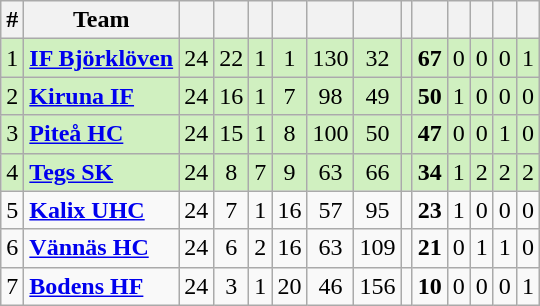<table class="wikitable sortable">
<tr>
<th>#</th>
<th>Team</th>
<th></th>
<th></th>
<th></th>
<th></th>
<th></th>
<th></th>
<th></th>
<th></th>
<th></th>
<th></th>
<th></th>
<th></th>
</tr>
<tr style="background: #D0F0C0;">
<td>1</td>
<td><strong><a href='#'>IF Björklöven</a></strong></td>
<td style="text-align: center;">24</td>
<td style="text-align: center;">22</td>
<td style="text-align: center;">1</td>
<td style="text-align: center;">1</td>
<td style="text-align: center;">130</td>
<td style="text-align: center;">32</td>
<td style="text-align: center;"></td>
<td style="text-align: center;"><strong>67</strong></td>
<td style="text-align: center;">0</td>
<td style="text-align: center;">0</td>
<td style="text-align: center;">0</td>
<td style="text-align: center;">1</td>
</tr>
<tr style="background: #D0F0C0;">
<td>2</td>
<td><strong><a href='#'>Kiruna IF</a></strong></td>
<td style="text-align: center;">24</td>
<td style="text-align: center;">16</td>
<td style="text-align: center;">1</td>
<td style="text-align: center;">7</td>
<td style="text-align: center;">98</td>
<td style="text-align: center;">49</td>
<td style="text-align: center;"></td>
<td style="text-align: center;"><strong>50</strong></td>
<td style="text-align: center;">1</td>
<td style="text-align: center;">0</td>
<td style="text-align: center;">0</td>
<td style="text-align: center;">0</td>
</tr>
<tr style="background: #D0F0C0;">
<td>3</td>
<td><strong><a href='#'>Piteå HC</a></strong></td>
<td style="text-align: center;">24</td>
<td style="text-align: center;">15</td>
<td style="text-align: center;">1</td>
<td style="text-align: center;">8</td>
<td style="text-align: center;">100</td>
<td style="text-align: center;">50</td>
<td style="text-align: center;"></td>
<td style="text-align: center;"><strong>47</strong></td>
<td style="text-align: center;">0</td>
<td style="text-align: center;">0</td>
<td style="text-align: center;">1</td>
<td style="text-align: center;">0</td>
</tr>
<tr style="background: #D0F0C0;">
<td>4</td>
<td><strong><a href='#'>Tegs SK</a></strong></td>
<td style="text-align: center;">24</td>
<td style="text-align: center;">8</td>
<td style="text-align: center;">7</td>
<td style="text-align: center;">9</td>
<td style="text-align: center;">63</td>
<td style="text-align: center;">66</td>
<td style="text-align: center;"></td>
<td style="text-align: center;"><strong>34</strong></td>
<td style="text-align: center;">1</td>
<td style="text-align: center;">2</td>
<td style="text-align: center;">2</td>
<td style="text-align: center;">2</td>
</tr>
<tr>
<td>5</td>
<td><strong><a href='#'>Kalix UHC</a></strong></td>
<td style="text-align: center;">24</td>
<td style="text-align: center;">7</td>
<td style="text-align: center;">1</td>
<td style="text-align: center;">16</td>
<td style="text-align: center;">57</td>
<td style="text-align: center;">95</td>
<td style="text-align: center;"></td>
<td style="text-align: center;"><strong>23</strong></td>
<td style="text-align: center;">1</td>
<td style="text-align: center;">0</td>
<td style="text-align: center;">0</td>
<td style="text-align: center;">0</td>
</tr>
<tr>
<td>6</td>
<td><strong><a href='#'>Vännäs HC</a></strong></td>
<td style="text-align: center;">24</td>
<td style="text-align: center;">6</td>
<td style="text-align: center;">2</td>
<td style="text-align: center;">16</td>
<td style="text-align: center;">63</td>
<td style="text-align: center;">109</td>
<td style="text-align: center;"></td>
<td style="text-align: center;"><strong>21</strong></td>
<td style="text-align: center;">0</td>
<td style="text-align: center;">1</td>
<td style="text-align: center;">1</td>
<td style="text-align: center;">0</td>
</tr>
<tr>
<td>7</td>
<td><strong><a href='#'>Bodens HF</a></strong></td>
<td style="text-align: center;">24</td>
<td style="text-align: center;">3</td>
<td style="text-align: center;">1</td>
<td style="text-align: center;">20</td>
<td style="text-align: center;">46</td>
<td style="text-align: center;">156</td>
<td style="text-align: center;"></td>
<td style="text-align: center;"><strong>10</strong></td>
<td style="text-align: center;">0</td>
<td style="text-align: center;">0</td>
<td style="text-align: center;">0</td>
<td style="text-align: center;">1</td>
</tr>
</table>
